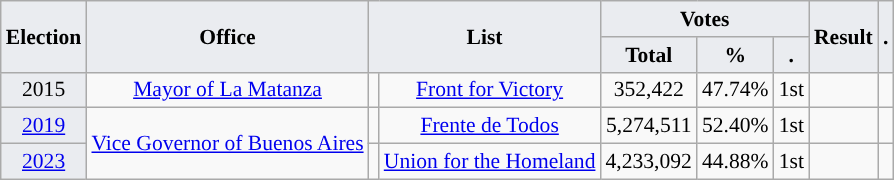<table class="wikitable" style="font-size:90%; text-align:center;">
<tr>
<th style="background-color:#EAECF0;" rowspan=2>Election</th>
<th style="background-color:#EAECF0;" rowspan=2>Office</th>
<th style="background-color:#EAECF0;" colspan=2 rowspan=2>List</th>
<th style="background-color:#EAECF0;" colspan=3>Votes</th>
<th style="background-color:#EAECF0;" rowspan=2>Result</th>
<th style="background-color:#EAECF0;" rowspan=2>.</th>
</tr>
<tr>
<th style="background-color:#EAECF0;">Total</th>
<th style="background-color:#EAECF0;">%</th>
<th style="background-color:#EAECF0;">.</th>
</tr>
<tr>
<td style="background-color:#EAECF0;">2015</td>
<td><a href='#'>Mayor of La Matanza</a></td>
<td style="background-color:"></td>
<td><a href='#'>Front for Victory</a></td>
<td>352,422</td>
<td>47.74%</td>
<td>1st</td>
<td></td>
<td></td>
</tr>
<tr>
<td style="background-color:#EAECF0;"><a href='#'>2019</a></td>
<td rowspan="2"><a href='#'>Vice Governor of Buenos Aires</a></td>
<td style="background-color:"></td>
<td><a href='#'>Frente de Todos</a></td>
<td>5,274,511</td>
<td>52.40%</td>
<td>1st</td>
<td></td>
<td></td>
</tr>
<tr>
<td style="background-color:#EAECF0;"><a href='#'>2023</a></td>
<td style="background-color:"></td>
<td><a href='#'>Union for the Homeland</a></td>
<td>4,233,092</td>
<td>44.88%</td>
<td>1st</td>
<td></td>
<td></td>
</tr>
</table>
